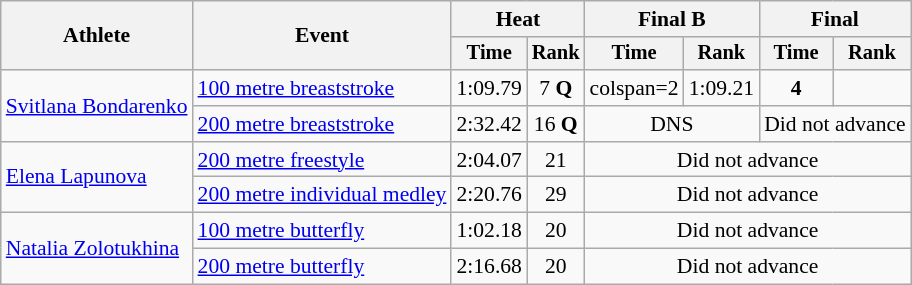<table class=wikitable style="font-size:90%">
<tr>
<th rowspan="2">Athlete</th>
<th rowspan="2">Event</th>
<th colspan="2">Heat</th>
<th colspan="2">Final B</th>
<th colspan="2">Final</th>
</tr>
<tr style="font-size:95%">
<th>Time</th>
<th>Rank</th>
<th>Time</th>
<th>Rank</th>
<th>Time</th>
<th>Rank</th>
</tr>
<tr align=center>
<td align=left rowspan=2><a href='#'>Svitlana Bondarenko</a></td>
<td align=left><a href='#'>100 metre breaststroke</a></td>
<td>1:09.79</td>
<td>7 <strong>Q</strong></td>
<td>colspan=2 </td>
<td>1:09.21</td>
<td><strong>4</strong></td>
</tr>
<tr align=center>
<td align=left><a href='#'>200 metre breaststroke</a></td>
<td>2:32.42</td>
<td>16 <strong>Q</strong></td>
<td colspan=2>DNS</td>
<td colspan=2>Did not advance</td>
</tr>
<tr align=center>
<td align=left rowspan=2><a href='#'>Elena Lapunova</a></td>
<td align=left><a href='#'>200 metre freestyle</a></td>
<td>2:04.07</td>
<td>21</td>
<td colspan=4>Did not advance</td>
</tr>
<tr align=center>
<td align=left><a href='#'>200 metre individual medley</a></td>
<td>2:20.76</td>
<td>29</td>
<td colspan=4>Did not advance</td>
</tr>
<tr align=center>
<td align=left rowspan=2><a href='#'>Natalia Zolotukhina</a></td>
<td align=left><a href='#'>100 metre butterfly</a></td>
<td>1:02.18</td>
<td>20</td>
<td colspan=4>Did not advance</td>
</tr>
<tr align=center>
<td align=left><a href='#'>200 metre butterfly</a></td>
<td>2:16.68</td>
<td>20</td>
<td colspan=4>Did not advance</td>
</tr>
</table>
